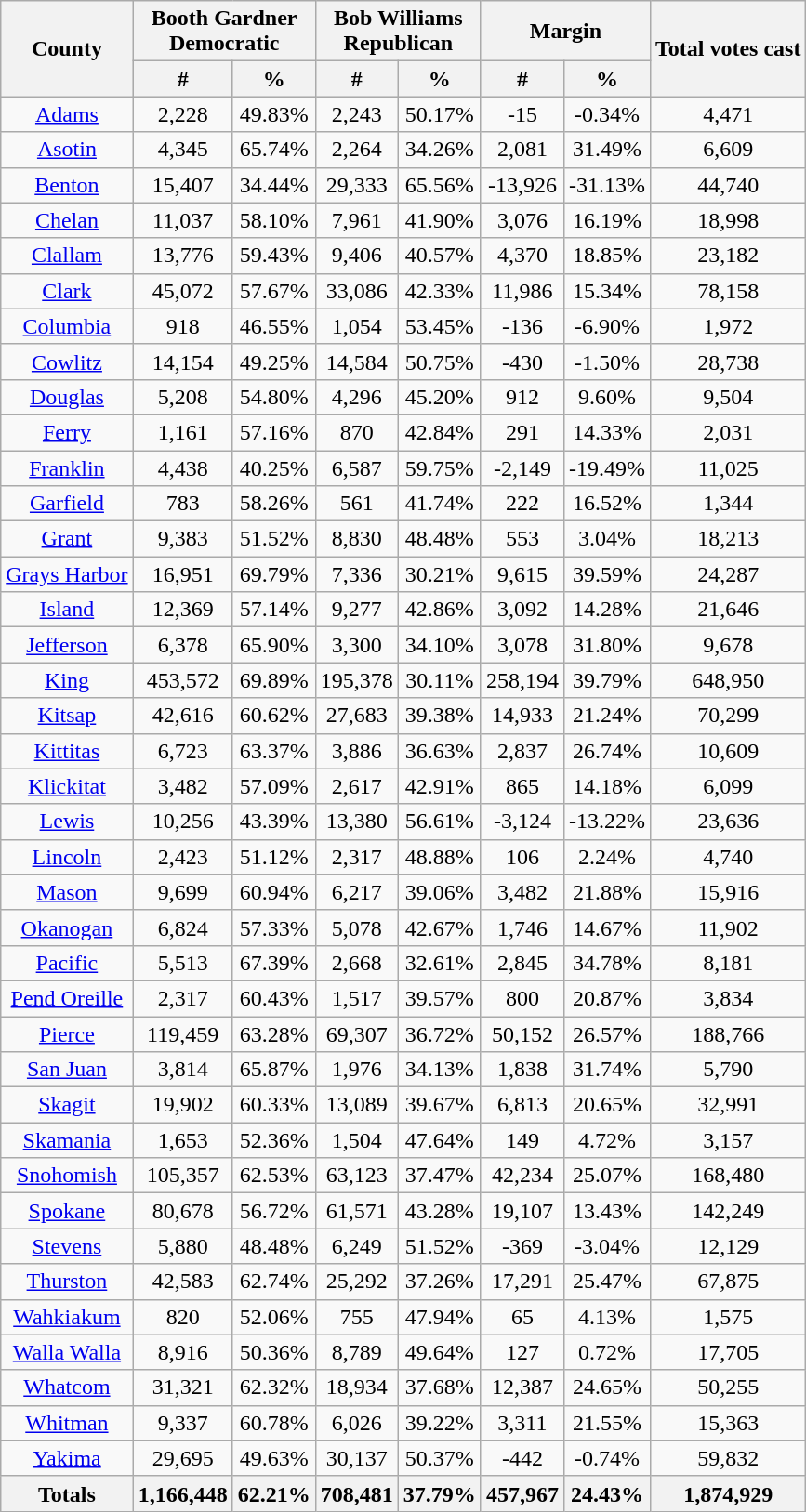<table class="wikitable sortable">
<tr>
<th style="text-align:center;" rowspan="2">County</th>
<th style="text-align:center;" colspan="2">Booth Gardner<br>Democratic</th>
<th style="text-align:center;" colspan="2">Bob Williams<br>Republican</th>
<th style="text-align:center;" colspan="2">Margin</th>
<th style="text-align:center;" rowspan="2">Total votes cast</th>
</tr>
<tr bgcolor="lightgrey">
<th style="text-align:center;" data-sort-type="number">#</th>
<th style="text-align:center;" data-sort-type="number">%</th>
<th style="text-align:center;" data-sort-type="number">#</th>
<th style="text-align:center;" data-sort-type="number">%</th>
<th style="text-align:center;" data-sort-type="number">#</th>
<th style="text-align:center;" data-sort-type="number">%</th>
</tr>
<tr style="text-align:center;">
<td><a href='#'>Adams</a></td>
<td>2,228</td>
<td>49.83%</td>
<td>2,243</td>
<td>50.17%</td>
<td>-15</td>
<td>-0.34%</td>
<td>4,471</td>
</tr>
<tr style="text-align:center;">
<td><a href='#'>Asotin</a></td>
<td>4,345</td>
<td>65.74%</td>
<td>2,264</td>
<td>34.26%</td>
<td>2,081</td>
<td>31.49%</td>
<td>6,609</td>
</tr>
<tr style="text-align:center;">
<td><a href='#'>Benton</a></td>
<td>15,407</td>
<td>34.44%</td>
<td>29,333</td>
<td>65.56%</td>
<td>-13,926</td>
<td>-31.13%</td>
<td>44,740</td>
</tr>
<tr style="text-align:center;">
<td><a href='#'>Chelan</a></td>
<td>11,037</td>
<td>58.10%</td>
<td>7,961</td>
<td>41.90%</td>
<td>3,076</td>
<td>16.19%</td>
<td>18,998</td>
</tr>
<tr style="text-align:center;">
<td><a href='#'>Clallam</a></td>
<td>13,776</td>
<td>59.43%</td>
<td>9,406</td>
<td>40.57%</td>
<td>4,370</td>
<td>18.85%</td>
<td>23,182</td>
</tr>
<tr style="text-align:center;">
<td><a href='#'>Clark</a></td>
<td>45,072</td>
<td>57.67%</td>
<td>33,086</td>
<td>42.33%</td>
<td>11,986</td>
<td>15.34%</td>
<td>78,158</td>
</tr>
<tr style="text-align:center;">
<td><a href='#'>Columbia</a></td>
<td>918</td>
<td>46.55%</td>
<td>1,054</td>
<td>53.45%</td>
<td>-136</td>
<td>-6.90%</td>
<td>1,972</td>
</tr>
<tr style="text-align:center;">
<td><a href='#'>Cowlitz</a></td>
<td>14,154</td>
<td>49.25%</td>
<td>14,584</td>
<td>50.75%</td>
<td>-430</td>
<td>-1.50%</td>
<td>28,738</td>
</tr>
<tr style="text-align:center;">
<td><a href='#'>Douglas</a></td>
<td>5,208</td>
<td>54.80%</td>
<td>4,296</td>
<td>45.20%</td>
<td>912</td>
<td>9.60%</td>
<td>9,504</td>
</tr>
<tr style="text-align:center;">
<td><a href='#'>Ferry</a></td>
<td>1,161</td>
<td>57.16%</td>
<td>870</td>
<td>42.84%</td>
<td>291</td>
<td>14.33%</td>
<td>2,031</td>
</tr>
<tr style="text-align:center;">
<td><a href='#'>Franklin</a></td>
<td>4,438</td>
<td>40.25%</td>
<td>6,587</td>
<td>59.75%</td>
<td>-2,149</td>
<td>-19.49%</td>
<td>11,025</td>
</tr>
<tr style="text-align:center;">
<td><a href='#'>Garfield</a></td>
<td>783</td>
<td>58.26%</td>
<td>561</td>
<td>41.74%</td>
<td>222</td>
<td>16.52%</td>
<td>1,344</td>
</tr>
<tr style="text-align:center;">
<td><a href='#'>Grant</a></td>
<td>9,383</td>
<td>51.52%</td>
<td>8,830</td>
<td>48.48%</td>
<td>553</td>
<td>3.04%</td>
<td>18,213</td>
</tr>
<tr style="text-align:center;">
<td><a href='#'>Grays Harbor</a></td>
<td>16,951</td>
<td>69.79%</td>
<td>7,336</td>
<td>30.21%</td>
<td>9,615</td>
<td>39.59%</td>
<td>24,287</td>
</tr>
<tr style="text-align:center;">
<td><a href='#'>Island</a></td>
<td>12,369</td>
<td>57.14%</td>
<td>9,277</td>
<td>42.86%</td>
<td>3,092</td>
<td>14.28%</td>
<td>21,646</td>
</tr>
<tr style="text-align:center;">
<td><a href='#'>Jefferson</a></td>
<td>6,378</td>
<td>65.90%</td>
<td>3,300</td>
<td>34.10%</td>
<td>3,078</td>
<td>31.80%</td>
<td>9,678</td>
</tr>
<tr style="text-align:center;">
<td><a href='#'>King</a></td>
<td>453,572</td>
<td>69.89%</td>
<td>195,378</td>
<td>30.11%</td>
<td>258,194</td>
<td>39.79%</td>
<td>648,950</td>
</tr>
<tr style="text-align:center;">
<td><a href='#'>Kitsap</a></td>
<td>42,616</td>
<td>60.62%</td>
<td>27,683</td>
<td>39.38%</td>
<td>14,933</td>
<td>21.24%</td>
<td>70,299</td>
</tr>
<tr style="text-align:center;">
<td><a href='#'>Kittitas</a></td>
<td>6,723</td>
<td>63.37%</td>
<td>3,886</td>
<td>36.63%</td>
<td>2,837</td>
<td>26.74%</td>
<td>10,609</td>
</tr>
<tr style="text-align:center;">
<td><a href='#'>Klickitat</a></td>
<td>3,482</td>
<td>57.09%</td>
<td>2,617</td>
<td>42.91%</td>
<td>865</td>
<td>14.18%</td>
<td>6,099</td>
</tr>
<tr style="text-align:center;">
<td><a href='#'>Lewis</a></td>
<td>10,256</td>
<td>43.39%</td>
<td>13,380</td>
<td>56.61%</td>
<td>-3,124</td>
<td>-13.22%</td>
<td>23,636</td>
</tr>
<tr style="text-align:center;">
<td><a href='#'>Lincoln</a></td>
<td>2,423</td>
<td>51.12%</td>
<td>2,317</td>
<td>48.88%</td>
<td>106</td>
<td>2.24%</td>
<td>4,740</td>
</tr>
<tr style="text-align:center;">
<td><a href='#'>Mason</a></td>
<td>9,699</td>
<td>60.94%</td>
<td>6,217</td>
<td>39.06%</td>
<td>3,482</td>
<td>21.88%</td>
<td>15,916</td>
</tr>
<tr style="text-align:center;">
<td><a href='#'>Okanogan</a></td>
<td>6,824</td>
<td>57.33%</td>
<td>5,078</td>
<td>42.67%</td>
<td>1,746</td>
<td>14.67%</td>
<td>11,902</td>
</tr>
<tr style="text-align:center;">
<td><a href='#'>Pacific</a></td>
<td>5,513</td>
<td>67.39%</td>
<td>2,668</td>
<td>32.61%</td>
<td>2,845</td>
<td>34.78%</td>
<td>8,181</td>
</tr>
<tr style="text-align:center;">
<td><a href='#'>Pend Oreille</a></td>
<td>2,317</td>
<td>60.43%</td>
<td>1,517</td>
<td>39.57%</td>
<td>800</td>
<td>20.87%</td>
<td>3,834</td>
</tr>
<tr style="text-align:center;">
<td><a href='#'>Pierce</a></td>
<td>119,459</td>
<td>63.28%</td>
<td>69,307</td>
<td>36.72%</td>
<td>50,152</td>
<td>26.57%</td>
<td>188,766</td>
</tr>
<tr style="text-align:center;">
<td><a href='#'>San Juan</a></td>
<td>3,814</td>
<td>65.87%</td>
<td>1,976</td>
<td>34.13%</td>
<td>1,838</td>
<td>31.74%</td>
<td>5,790</td>
</tr>
<tr style="text-align:center;">
<td><a href='#'>Skagit</a></td>
<td>19,902</td>
<td>60.33%</td>
<td>13,089</td>
<td>39.67%</td>
<td>6,813</td>
<td>20.65%</td>
<td>32,991</td>
</tr>
<tr style="text-align:center;">
<td><a href='#'>Skamania</a></td>
<td>1,653</td>
<td>52.36%</td>
<td>1,504</td>
<td>47.64%</td>
<td>149</td>
<td>4.72%</td>
<td>3,157</td>
</tr>
<tr style="text-align:center;">
<td><a href='#'>Snohomish</a></td>
<td>105,357</td>
<td>62.53%</td>
<td>63,123</td>
<td>37.47%</td>
<td>42,234</td>
<td>25.07%</td>
<td>168,480</td>
</tr>
<tr style="text-align:center;">
<td><a href='#'>Spokane</a></td>
<td>80,678</td>
<td>56.72%</td>
<td>61,571</td>
<td>43.28%</td>
<td>19,107</td>
<td>13.43%</td>
<td>142,249</td>
</tr>
<tr style="text-align:center;">
<td><a href='#'>Stevens</a></td>
<td>5,880</td>
<td>48.48%</td>
<td>6,249</td>
<td>51.52%</td>
<td>-369</td>
<td>-3.04%</td>
<td>12,129</td>
</tr>
<tr style="text-align:center;">
<td><a href='#'>Thurston</a></td>
<td>42,583</td>
<td>62.74%</td>
<td>25,292</td>
<td>37.26%</td>
<td>17,291</td>
<td>25.47%</td>
<td>67,875</td>
</tr>
<tr style="text-align:center;">
<td><a href='#'>Wahkiakum</a></td>
<td>820</td>
<td>52.06%</td>
<td>755</td>
<td>47.94%</td>
<td>65</td>
<td>4.13%</td>
<td>1,575</td>
</tr>
<tr style="text-align:center;">
<td><a href='#'>Walla Walla</a></td>
<td>8,916</td>
<td>50.36%</td>
<td>8,789</td>
<td>49.64%</td>
<td>127</td>
<td>0.72%</td>
<td>17,705</td>
</tr>
<tr style="text-align:center;">
<td><a href='#'>Whatcom</a></td>
<td>31,321</td>
<td>62.32%</td>
<td>18,934</td>
<td>37.68%</td>
<td>12,387</td>
<td>24.65%</td>
<td>50,255</td>
</tr>
<tr style="text-align:center;">
<td><a href='#'>Whitman</a></td>
<td>9,337</td>
<td>60.78%</td>
<td>6,026</td>
<td>39.22%</td>
<td>3,311</td>
<td>21.55%</td>
<td>15,363</td>
</tr>
<tr style="text-align:center;">
<td><a href='#'>Yakima</a></td>
<td>29,695</td>
<td>49.63%</td>
<td>30,137</td>
<td>50.37%</td>
<td>-442</td>
<td>-0.74%</td>
<td>59,832</td>
</tr>
<tr>
<th>Totals</th>
<th>1,166,448</th>
<th>62.21%</th>
<th>708,481</th>
<th>37.79%</th>
<th>457,967</th>
<th>24.43%</th>
<th>1,874,929</th>
</tr>
</table>
